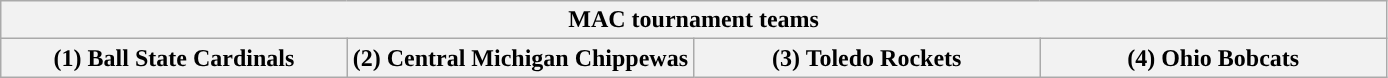<table class="wikitable">
<tr>
<th colspan=4>MAC tournament teams</th>
</tr>
<tr>
<th style="width: 25%; ">(1) Ball State Cardinals</th>
<th style="width: 25%; ">(2) Central Michigan Chippewas</th>
<th style="width: 25%; ">(3) Toledo Rockets</th>
<th style="width: 25%; ">(4) Ohio Bobcats</th>
</tr>
</table>
